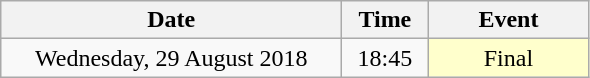<table class = "wikitable" style="text-align:center;">
<tr>
<th width=220>Date</th>
<th width=50>Time</th>
<th width=100>Event</th>
</tr>
<tr>
<td>Wednesday, 29 August 2018</td>
<td>18:45</td>
<td bgcolor=ffffcc>Final</td>
</tr>
</table>
